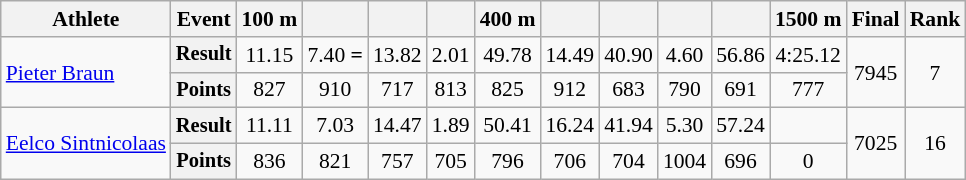<table class="wikitable" style="font-size:90%;">
<tr>
<th>Athlete</th>
<th>Event</th>
<th>100 m</th>
<th></th>
<th></th>
<th></th>
<th>400 m</th>
<th></th>
<th></th>
<th></th>
<th></th>
<th>1500 m</th>
<th>Final</th>
<th>Rank</th>
</tr>
<tr align=center>
<td style="text-align:left;" rowspan="2"><a href='#'>Pieter Braun</a></td>
<th style="font-size:95%">Result</th>
<td>11.15</td>
<td>7.40 <strong>=</strong></td>
<td>13.82</td>
<td>2.01 <strong></strong></td>
<td>49.78</td>
<td>14.49</td>
<td>40.90</td>
<td>4.60</td>
<td>56.86 <strong></strong></td>
<td>4:25.12 <strong></strong></td>
<td rowspan="2">7945</td>
<td rowspan="2">7</td>
</tr>
<tr align=center>
<th style="font-size:95%">Points</th>
<td>827</td>
<td>910</td>
<td>717</td>
<td>813</td>
<td>825</td>
<td>912</td>
<td>683</td>
<td>790</td>
<td>691</td>
<td>777</td>
</tr>
<tr align=center>
<td style="text-align:left;" rowspan="2"><a href='#'>Eelco Sintnicolaas</a></td>
<th style="font-size:95%">Result</th>
<td>11.11</td>
<td>7.03</td>
<td>14.47 <strong></strong></td>
<td>1.89</td>
<td>50.41</td>
<td>16.24</td>
<td>41.94 <strong></strong></td>
<td>5.30 <strong></strong></td>
<td>57.24</td>
<td></td>
<td rowspan="2">7025</td>
<td rowspan="2">16</td>
</tr>
<tr align=center>
<th style="font-size:95%">Points</th>
<td>836</td>
<td>821</td>
<td>757</td>
<td>705</td>
<td>796</td>
<td>706</td>
<td>704</td>
<td>1004</td>
<td>696</td>
<td>0</td>
</tr>
</table>
